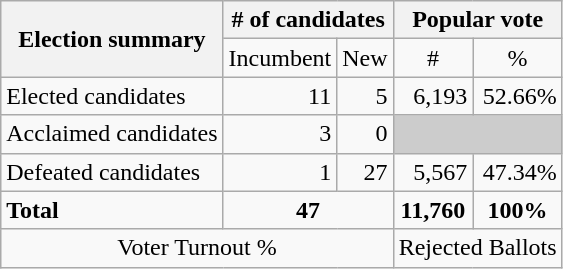<table class=wikitable>
<tr>
<th rowspan="2">Election summary</th>
<th colspan="2"># of candidates</th>
<th colspan="2">Popular vote</th>
</tr>
<tr>
<td>Incumbent</td>
<td>New</td>
<td style="text-align:center;">#</td>
<td style="text-align:center;">%</td>
</tr>
<tr>
<td>Elected candidates</td>
<td align="right">11</td>
<td align="right">5</td>
<td align="right">6,193</td>
<td align="right">52.66%</td>
</tr>
<tr>
<td>Acclaimed candidates</td>
<td align="right">3</td>
<td align="right">0</td>
<td colspan="2" style="text-align:right; background:#ccc;"></td>
</tr>
<tr>
<td>Defeated candidates</td>
<td align="right">1</td>
<td align="right">27</td>
<td align="right">5,567</td>
<td align="right">47.34%</td>
</tr>
<tr>
<td><strong>Total</strong></td>
<td colspan="2" style="text-align:center;"><strong>47</strong></td>
<td style="text-align:center;"><strong>11,760</strong></td>
<td style="text-align:center;"><strong>100%</strong></td>
</tr>
<tr style="text-align:center;">
<td colspan="3">Voter Turnout %</td>
<td colspan="2">Rejected Ballots</td>
</tr>
</table>
